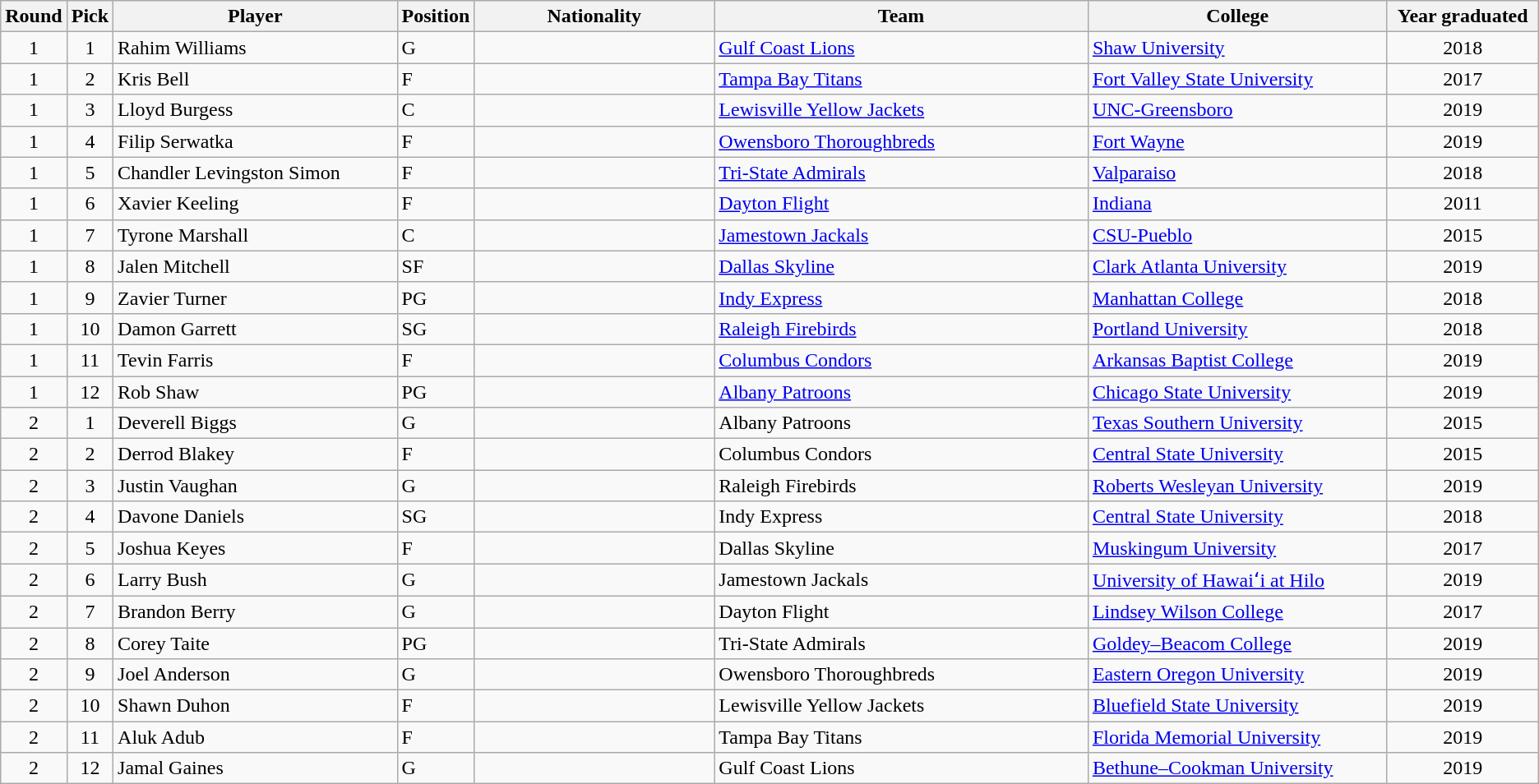<table class="wikitable sortable">
<tr>
<th width="1%">Round</th>
<th width="1%">Pick</th>
<th width="19%">Player</th>
<th width="1%">Position</th>
<th width="16%">Nationality</th>
<th width="25%">Team</th>
<th width="20%">College</th>
<th width="10%">Year graduated</th>
</tr>
<tr>
<td align=center>1</td>
<td align=center>1</td>
<td>Rahim Williams</td>
<td>G</td>
<td></td>
<td><a href='#'>Gulf Coast Lions</a></td>
<td><a href='#'>Shaw University</a></td>
<td align=center>2018</td>
</tr>
<tr>
<td align=center>1</td>
<td align=center>2</td>
<td>Kris Bell</td>
<td>F</td>
<td></td>
<td><a href='#'>Tampa Bay Titans</a></td>
<td><a href='#'>Fort Valley State University</a></td>
<td align=center>2017</td>
</tr>
<tr>
<td align=center>1</td>
<td align=center>3</td>
<td>Lloyd Burgess</td>
<td>C</td>
<td></td>
<td><a href='#'>Lewisville Yellow Jackets</a></td>
<td><a href='#'>UNC-Greensboro</a></td>
<td align=center>2019</td>
</tr>
<tr>
<td align=center>1</td>
<td align=center>4</td>
<td>Filip Serwatka</td>
<td>F</td>
<td></td>
<td><a href='#'>Owensboro Thoroughbreds</a></td>
<td><a href='#'>Fort Wayne</a></td>
<td align=center>2019</td>
</tr>
<tr>
<td align=center>1</td>
<td align=center>5</td>
<td>Chandler Levingston Simon</td>
<td>F</td>
<td></td>
<td><a href='#'>Tri-State Admirals</a></td>
<td><a href='#'>Valparaiso</a></td>
<td align=center>2018</td>
</tr>
<tr>
<td align=center>1</td>
<td align=center>6</td>
<td>Xavier Keeling</td>
<td>F</td>
<td></td>
<td><a href='#'>Dayton Flight</a></td>
<td><a href='#'>Indiana</a></td>
<td align=center>2011</td>
</tr>
<tr>
<td align=center>1</td>
<td align=center>7</td>
<td>Tyrone Marshall</td>
<td>C</td>
<td></td>
<td><a href='#'>Jamestown Jackals</a></td>
<td><a href='#'>CSU-Pueblo</a></td>
<td align=center>2015</td>
</tr>
<tr>
<td align=center>1</td>
<td align=center>8</td>
<td>Jalen Mitchell</td>
<td>SF</td>
<td></td>
<td><a href='#'>Dallas Skyline</a></td>
<td><a href='#'>Clark Atlanta University</a></td>
<td align=center>2019</td>
</tr>
<tr>
<td align=center>1</td>
<td align=center>9</td>
<td>Zavier Turner</td>
<td>PG</td>
<td></td>
<td><a href='#'>Indy Express</a></td>
<td><a href='#'>Manhattan College</a></td>
<td align=center>2018</td>
</tr>
<tr>
<td align=center>1</td>
<td align=center>10</td>
<td>Damon Garrett</td>
<td>SG</td>
<td></td>
<td><a href='#'>Raleigh Firebirds</a></td>
<td><a href='#'>Portland University</a></td>
<td align=center>2018</td>
</tr>
<tr>
<td align=center>1</td>
<td align=center>11</td>
<td>Tevin Farris</td>
<td>F</td>
<td></td>
<td><a href='#'>Columbus Condors</a></td>
<td><a href='#'>Arkansas Baptist College</a></td>
<td align=center>2019</td>
</tr>
<tr>
<td align=center>1</td>
<td align=center>12</td>
<td>Rob Shaw</td>
<td>PG</td>
<td></td>
<td><a href='#'>Albany Patroons</a></td>
<td><a href='#'>Chicago State University</a></td>
<td align=center>2019</td>
</tr>
<tr>
<td align=center>2</td>
<td align=center>1</td>
<td>Deverell Biggs</td>
<td>G</td>
<td></td>
<td>Albany Patroons</td>
<td><a href='#'>Texas Southern University</a></td>
<td align=center>2015</td>
</tr>
<tr>
<td align=center>2</td>
<td align=center>2</td>
<td>Derrod Blakey</td>
<td>F</td>
<td></td>
<td>Columbus Condors</td>
<td><a href='#'>Central State University</a></td>
<td align=center>2015</td>
</tr>
<tr>
<td align=center>2</td>
<td align=center>3</td>
<td>Justin Vaughan</td>
<td>G</td>
<td></td>
<td>Raleigh Firebirds</td>
<td><a href='#'>Roberts Wesleyan University</a></td>
<td align=center>2019</td>
</tr>
<tr>
<td align=center>2</td>
<td align=center>4</td>
<td>Davone Daniels</td>
<td>SG</td>
<td></td>
<td>Indy Express</td>
<td><a href='#'>Central State University</a></td>
<td align=center>2018</td>
</tr>
<tr>
<td align=center>2</td>
<td align=center>5</td>
<td>Joshua Keyes</td>
<td>F</td>
<td></td>
<td>Dallas Skyline</td>
<td><a href='#'>Muskingum University</a></td>
<td align=center>2017</td>
</tr>
<tr>
<td align=center>2</td>
<td align=center>6</td>
<td>Larry Bush</td>
<td>G</td>
<td></td>
<td>Jamestown Jackals</td>
<td><a href='#'>University of Hawaiʻi at Hilo</a></td>
<td align=center>2019</td>
</tr>
<tr>
<td align=center>2</td>
<td align=center>7</td>
<td>Brandon Berry</td>
<td>G</td>
<td></td>
<td>Dayton Flight</td>
<td><a href='#'>Lindsey Wilson College</a></td>
<td align=center>2017</td>
</tr>
<tr>
<td align=center>2</td>
<td align=center>8</td>
<td>Corey Taite</td>
<td>PG</td>
<td></td>
<td>Tri-State Admirals</td>
<td><a href='#'>Goldey–Beacom College</a></td>
<td align=center>2019</td>
</tr>
<tr>
<td align=center>2</td>
<td align=center>9</td>
<td>Joel Anderson</td>
<td>G</td>
<td></td>
<td>Owensboro Thoroughbreds</td>
<td><a href='#'>Eastern Oregon University</a></td>
<td align=center>2019</td>
</tr>
<tr>
<td align=center>2</td>
<td align=center>10</td>
<td>Shawn Duhon</td>
<td>F</td>
<td></td>
<td>Lewisville Yellow Jackets</td>
<td><a href='#'>Bluefield State University</a></td>
<td align=center>2019</td>
</tr>
<tr>
<td align=center>2</td>
<td align=center>11</td>
<td>Aluk Adub</td>
<td>F</td>
<td></td>
<td>Tampa Bay Titans</td>
<td><a href='#'>Florida Memorial University</a></td>
<td align=center>2019</td>
</tr>
<tr>
<td align=center>2</td>
<td align=center>12</td>
<td>Jamal Gaines</td>
<td>G</td>
<td></td>
<td>Gulf Coast Lions</td>
<td><a href='#'>Bethune–Cookman University</a></td>
<td align=center>2019</td>
</tr>
</table>
